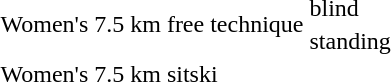<table>
<tr>
<td rowspan="2">Women's 7.5 km free technique</td>
<td>blind<br></td>
<td></td>
<td></td>
<td></td>
</tr>
<tr>
<td>standing<br></td>
<td></td>
<td></td>
<td></td>
</tr>
<tr>
<td>Women's 7.5 km sitski</td>
<td><br></td>
<td></td>
<td></td>
<td></td>
</tr>
</table>
